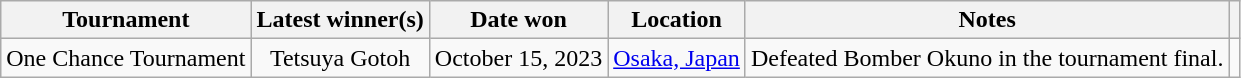<table class="wikitable sortable" style="text-align:center;">
<tr>
<th>Tournament</th>
<th>Latest winner(s)</th>
<th>Date won</th>
<th>Location</th>
<th class="unsortable">Notes</th>
<th class="unsortable"></th>
</tr>
<tr>
<td>One Chance Tournament</td>
<td>Tetsuya Gotoh</td>
<td>October 15, 2023</td>
<td><a href='#'>Osaka, Japan</a></td>
<td style="text-align:left;">Defeated Bomber Okuno in the tournament final.</td>
<td></td>
</tr>
</table>
